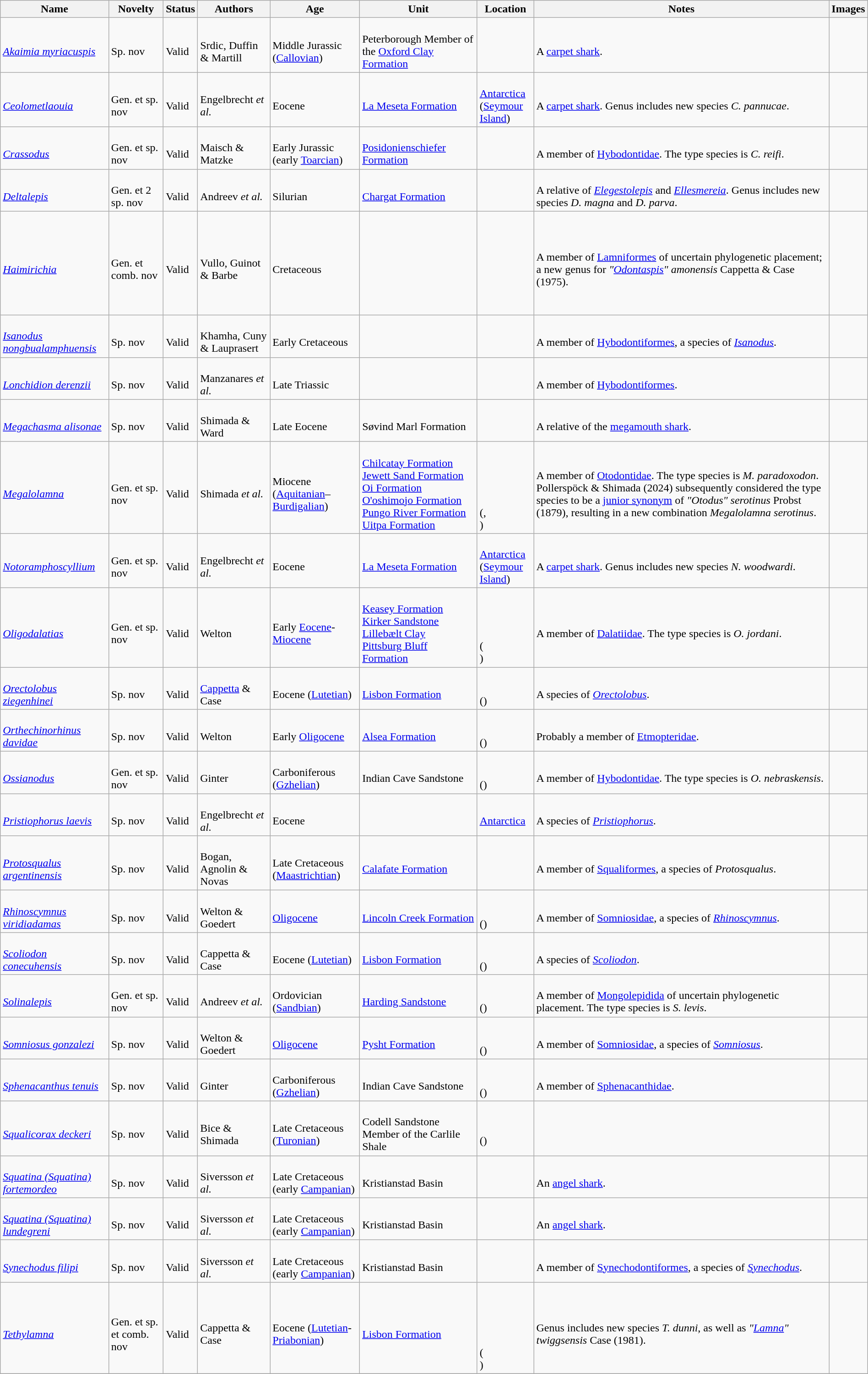<table class="wikitable sortable" align="center" width="100%">
<tr>
<th>Name</th>
<th>Novelty</th>
<th>Status</th>
<th>Authors</th>
<th>Age</th>
<th>Unit</th>
<th>Location</th>
<th>Notes</th>
<th>Images</th>
</tr>
<tr>
<td><br><em><a href='#'>Akaimia myriacuspis</a></em></td>
<td><br>Sp. nov</td>
<td><br>Valid</td>
<td><br>Srdic, Duffin & Martill</td>
<td><br>Middle Jurassic (<a href='#'>Callovian</a>)</td>
<td><br>Peterborough Member of the <a href='#'>Oxford Clay Formation</a></td>
<td><br></td>
<td><br>A <a href='#'>carpet shark</a>.</td>
<td></td>
</tr>
<tr>
<td><br><em><a href='#'>Ceolometlaouia</a></em></td>
<td><br>Gen. et sp. nov</td>
<td><br>Valid</td>
<td><br>Engelbrecht <em>et al.</em></td>
<td><br>Eocene</td>
<td><br><a href='#'>La Meseta Formation</a></td>
<td><br><a href='#'>Antarctica</a><br>(<a href='#'>Seymour Island</a>)</td>
<td><br>A <a href='#'>carpet shark</a>. Genus includes new species <em>C. pannucae</em>.</td>
<td></td>
</tr>
<tr>
<td><br><em><a href='#'>Crassodus</a></em></td>
<td><br>Gen. et sp. nov</td>
<td><br>Valid</td>
<td><br>Maisch & Matzke</td>
<td><br>Early Jurassic (early <a href='#'>Toarcian</a>)</td>
<td><br><a href='#'>Posidonienschiefer Formation</a></td>
<td><br></td>
<td><br>A member of <a href='#'>Hybodontidae</a>. The type species is <em>C. reifi</em>.</td>
<td></td>
</tr>
<tr>
<td><br><em><a href='#'>Deltalepis</a></em></td>
<td><br>Gen. et 2 sp. nov</td>
<td><br>Valid</td>
<td><br>Andreev <em>et al.</em></td>
<td><br>Silurian</td>
<td><br><a href='#'>Chargat Formation</a></td>
<td><br></td>
<td><br>A relative of <em><a href='#'>Elegestolepis</a></em> and <em><a href='#'>Ellesmereia</a></em>. Genus includes new species <em>D. magna</em> and <em>D. parva</em>.</td>
<td></td>
</tr>
<tr>
<td><br><em><a href='#'>Haimirichia</a></em></td>
<td><br>Gen. et comb. nov</td>
<td><br>Valid</td>
<td><br>Vullo, Guinot & Barbe</td>
<td><br>Cretaceous</td>
<td></td>
<td><br><br>
<br>
<br>
<br>
<br>
<br>
<br>
</td>
<td><br>A member of <a href='#'>Lamniformes</a> of uncertain phylogenetic placement; a new genus for <em>"<a href='#'>Odontaspis</a>" amonensis</em> Cappetta & Case (1975).</td>
<td></td>
</tr>
<tr>
<td><br><em><a href='#'>Isanodus nongbualamphuensis</a></em></td>
<td><br>Sp. nov</td>
<td><br>Valid</td>
<td><br>Khamha, Cuny & Lauprasert</td>
<td><br>Early Cretaceous</td>
<td></td>
<td><br></td>
<td><br>A member of <a href='#'>Hybodontiformes</a>, a species of <em><a href='#'>Isanodus</a></em>.</td>
<td></td>
</tr>
<tr>
<td><br><em><a href='#'>Lonchidion derenzii</a></em></td>
<td><br>Sp. nov</td>
<td><br>Valid</td>
<td><br>Manzanares <em>et al.</em></td>
<td><br>Late Triassic</td>
<td></td>
<td><br></td>
<td><br>A member of <a href='#'>Hybodontiformes</a>.</td>
<td></td>
</tr>
<tr>
<td><br><em><a href='#'>Megachasma alisonae</a></em></td>
<td><br>Sp. nov</td>
<td><br>Valid</td>
<td><br>Shimada & Ward</td>
<td><br>Late Eocene</td>
<td><br>Søvind Marl Formation</td>
<td><br></td>
<td><br>A relative of the <a href='#'>megamouth shark</a>.</td>
<td></td>
</tr>
<tr>
<td><br><em><a href='#'>Megalolamna</a></em></td>
<td><br>Gen. et sp. nov</td>
<td><br>Valid</td>
<td><br>Shimada <em>et al.</em></td>
<td><br>Miocene (<a href='#'>Aquitanian</a>–<a href='#'>Burdigalian</a>)</td>
<td><br><a href='#'>Chilcatay Formation</a><br>
<a href='#'>Jewett Sand Formation</a><br>
<a href='#'>Oi Formation</a><br>
<a href='#'>O'oshimojo Formation</a><br>
<a href='#'>Pungo River Formation</a><br>
<a href='#'>Uitpa Formation</a></td>
<td><br><br>
<br>
<br>
<br>(,<br>)</td>
<td><br>A member of <a href='#'>Otodontidae</a>. The type species is <em>M. paradoxodon</em>. Pollerspöck & Shimada (2024) subsequently considered the type species to be a <a href='#'>junior synonym</a> of <em>"Otodus" serotinus</em> Probst (1879), resulting in a new combination <em>Megalolamna serotinus</em>.</td>
<td></td>
</tr>
<tr>
<td><br><em><a href='#'>Notoramphoscyllium</a></em></td>
<td><br>Gen. et sp. nov</td>
<td><br>Valid</td>
<td><br>Engelbrecht <em>et al.</em></td>
<td><br>Eocene</td>
<td><br><a href='#'>La Meseta Formation</a></td>
<td><br><a href='#'>Antarctica</a><br>(<a href='#'>Seymour Island</a>)</td>
<td><br>A <a href='#'>carpet shark</a>. Genus includes new species <em>N. woodwardi</em>.</td>
<td></td>
</tr>
<tr>
<td><br><em><a href='#'>Oligodalatias</a></em></td>
<td><br>Gen. et sp. nov</td>
<td><br>Valid</td>
<td><br>Welton</td>
<td><br>Early <a href='#'>Eocene</a>-<a href='#'>Miocene</a></td>
<td><br><a href='#'>Keasey Formation</a><br>
<a href='#'>Kirker Sandstone</a><br>
<a href='#'>Lillebælt Clay</a><br>
<a href='#'>Pittsburg Bluff Formation</a></td>
<td><br><br>
<br>
<br>(<br>)</td>
<td><br>A member of <a href='#'>Dalatiidae</a>. The type species is <em>O. jordani</em>.</td>
<td></td>
</tr>
<tr>
<td><br><em><a href='#'>Orectolobus ziegenhinei</a></em></td>
<td><br>Sp. nov</td>
<td><br>Valid</td>
<td><br><a href='#'>Cappetta</a> & Case</td>
<td><br>Eocene (<a href='#'>Lutetian</a>)</td>
<td><br><a href='#'>Lisbon Formation</a></td>
<td><br><br>()</td>
<td><br>A species of <em><a href='#'>Orectolobus</a></em>.</td>
<td></td>
</tr>
<tr>
<td><br><em><a href='#'>Orthechinorhinus davidae</a></em></td>
<td><br>Sp. nov</td>
<td><br>Valid</td>
<td><br>Welton</td>
<td><br>Early <a href='#'>Oligocene</a></td>
<td><br><a href='#'>Alsea Formation</a></td>
<td><br><br>()</td>
<td><br>Probably a member of <a href='#'>Etmopteridae</a>.</td>
<td></td>
</tr>
<tr>
<td><br><em><a href='#'>Ossianodus</a></em></td>
<td><br>Gen. et sp. nov</td>
<td><br>Valid</td>
<td><br>Ginter</td>
<td><br>Carboniferous (<a href='#'>Gzhelian</a>)</td>
<td><br>Indian Cave Sandstone</td>
<td><br><br>()</td>
<td><br>A member of <a href='#'>Hybodontidae</a>. The type species is <em>O. nebraskensis</em>.</td>
<td></td>
</tr>
<tr>
<td><br><em><a href='#'>Pristiophorus laevis</a></em></td>
<td><br>Sp. nov</td>
<td><br>Valid</td>
<td><br>Engelbrecht <em>et al.</em></td>
<td><br>Eocene</td>
<td></td>
<td><br><a href='#'>Antarctica</a></td>
<td><br>A species of <em><a href='#'>Pristiophorus</a></em>.</td>
<td></td>
</tr>
<tr>
<td><br><em><a href='#'>Protosqualus argentinensis</a></em></td>
<td><br>Sp. nov</td>
<td><br>Valid</td>
<td><br>Bogan, Agnolin & Novas</td>
<td><br>Late Cretaceous (<a href='#'>Maastrichtian</a>)</td>
<td><br><a href='#'>Calafate Formation</a></td>
<td><br></td>
<td><br>A member of <a href='#'>Squaliformes</a>, a species of <em>Protosqualus</em>.</td>
<td></td>
</tr>
<tr>
<td><br><em><a href='#'>Rhinoscymnus viridiadamas</a></em></td>
<td><br>Sp. nov</td>
<td><br>Valid</td>
<td><br>Welton & Goedert</td>
<td><br><a href='#'>Oligocene</a></td>
<td><br><a href='#'>Lincoln Creek Formation</a></td>
<td><br><br>()</td>
<td><br>A member of <a href='#'>Somniosidae</a>, a species of <em><a href='#'>Rhinoscymnus</a></em>.</td>
<td></td>
</tr>
<tr>
<td><br><em><a href='#'>Scoliodon conecuhensis</a></em></td>
<td><br>Sp. nov</td>
<td><br>Valid</td>
<td><br>Cappetta & Case</td>
<td><br>Eocene (<a href='#'>Lutetian</a>)</td>
<td><br><a href='#'>Lisbon Formation</a></td>
<td><br><br>()</td>
<td><br>A species of <em><a href='#'>Scoliodon</a></em>.</td>
<td></td>
</tr>
<tr>
<td><br><em><a href='#'>Solinalepis</a></em></td>
<td><br>Gen. et sp. nov</td>
<td><br>Valid</td>
<td><br>Andreev <em>et al.</em></td>
<td><br>Ordovician (<a href='#'>Sandbian</a>)</td>
<td><br><a href='#'>Harding Sandstone</a></td>
<td><br><br>()</td>
<td><br>A member of <a href='#'>Mongolepidida</a> of uncertain phylogenetic placement. The type species is <em>S. levis</em>.</td>
<td></td>
</tr>
<tr>
<td><br><em><a href='#'>Somniosus gonzalezi</a></em></td>
<td><br>Sp. nov</td>
<td><br>Valid</td>
<td><br>Welton & Goedert</td>
<td><br><a href='#'>Oligocene</a></td>
<td><br><a href='#'>Pysht Formation</a></td>
<td><br><br>()</td>
<td><br>A member of <a href='#'>Somniosidae</a>, a species of <em><a href='#'>Somniosus</a></em>.</td>
<td></td>
</tr>
<tr>
<td><br><em><a href='#'>Sphenacanthus tenuis</a></em></td>
<td><br>Sp. nov</td>
<td><br>Valid</td>
<td><br>Ginter</td>
<td><br>Carboniferous (<a href='#'>Gzhelian</a>)</td>
<td><br>Indian Cave Sandstone</td>
<td><br><br>()</td>
<td><br>A member of <a href='#'>Sphenacanthidae</a>.</td>
<td></td>
</tr>
<tr>
<td><br><em><a href='#'>Squalicorax deckeri</a></em></td>
<td><br>Sp. nov</td>
<td><br>Valid</td>
<td><br>Bice & Shimada</td>
<td><br>Late Cretaceous (<a href='#'>Turonian</a>)</td>
<td><br>Codell Sandstone Member of the Carlile Shale</td>
<td><br><br>()</td>
<td></td>
<td></td>
</tr>
<tr>
<td><br><em><a href='#'>Squatina (Squatina) fortemordeo</a></em></td>
<td><br>Sp. nov</td>
<td><br>Valid</td>
<td><br>Siversson <em>et al.</em></td>
<td><br>Late Cretaceous (early <a href='#'>Campanian</a>)</td>
<td><br>Kristianstad Basin</td>
<td><br></td>
<td><br>An <a href='#'>angel shark</a>.</td>
<td></td>
</tr>
<tr>
<td><br><em><a href='#'>Squatina (Squatina) lundegreni</a></em></td>
<td><br>Sp. nov</td>
<td><br>Valid</td>
<td><br>Siversson <em>et al.</em></td>
<td><br>Late Cretaceous (early <a href='#'>Campanian</a>)</td>
<td><br>Kristianstad Basin</td>
<td><br></td>
<td><br>An <a href='#'>angel shark</a>.</td>
<td></td>
</tr>
<tr>
<td><br><em><a href='#'>Synechodus filipi</a></em></td>
<td><br>Sp. nov</td>
<td><br>Valid</td>
<td><br>Siversson <em>et al.</em></td>
<td><br>Late Cretaceous (early <a href='#'>Campanian</a>)</td>
<td><br>Kristianstad Basin</td>
<td><br></td>
<td><br>A member of <a href='#'>Synechodontiformes</a>, a species of <em><a href='#'>Synechodus</a></em>.</td>
<td></td>
</tr>
<tr>
<td><br><em><a href='#'>Tethylamna</a></em></td>
<td><br>Gen. et sp. et comb. nov</td>
<td><br>Valid</td>
<td><br>Cappetta & Case</td>
<td><br>Eocene (<a href='#'>Lutetian</a>-<a href='#'>Priabonian</a>)</td>
<td><br><a href='#'>Lisbon Formation</a></td>
<td><br><br>
<br>
<br>
<br>(<br>)</td>
<td><br>Genus includes new species <em>T. dunni</em>, as well as <em>"<a href='#'>Lamna</a>" twiggsensis</em> Case (1981).</td>
<td></td>
</tr>
<tr>
</tr>
</table>
